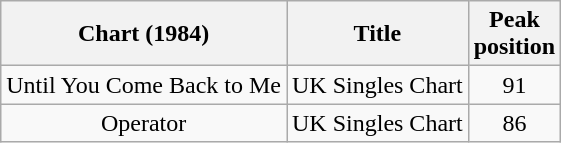<table class="wikitable sortable">
<tr>
<th>Chart (1984)</th>
<th>Title</th>
<th>Peak<br>position</th>
</tr>
<tr>
<td style="text-align:center;">Until You Come Back to Me</td>
<td align="left">UK Singles Chart</td>
<td style="text-align:center;">91</td>
</tr>
<tr>
<td style="text-align:center;">Operator</td>
<td align="left">UK Singles Chart</td>
<td style="text-align:center;">86</td>
</tr>
</table>
